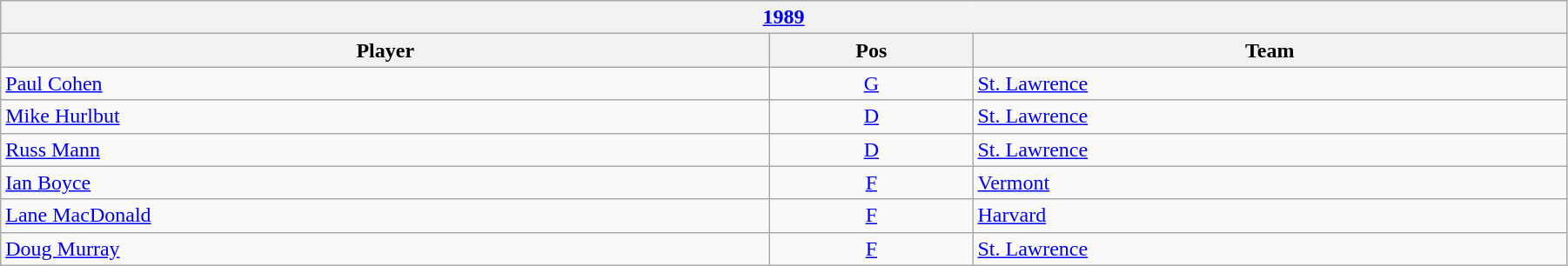<table class="wikitable" width=95%>
<tr>
<th colspan=3><a href='#'>1989</a></th>
</tr>
<tr>
<th>Player</th>
<th>Pos</th>
<th>Team</th>
</tr>
<tr>
<td><a href='#'>Paul Cohen</a></td>
<td align=center><a href='#'>G</a></td>
<td><a href='#'>St. Lawrence</a></td>
</tr>
<tr>
<td><a href='#'>Mike Hurlbut</a></td>
<td align=center><a href='#'>D</a></td>
<td><a href='#'>St. Lawrence</a></td>
</tr>
<tr>
<td><a href='#'>Russ Mann</a></td>
<td align=center><a href='#'>D</a></td>
<td><a href='#'>St. Lawrence</a></td>
</tr>
<tr>
<td><a href='#'>Ian Boyce</a></td>
<td align=center><a href='#'>F</a></td>
<td><a href='#'>Vermont</a></td>
</tr>
<tr>
<td><a href='#'>Lane MacDonald</a></td>
<td align=center><a href='#'>F</a></td>
<td><a href='#'>Harvard</a></td>
</tr>
<tr>
<td><a href='#'>Doug Murray</a></td>
<td align=center><a href='#'>F</a></td>
<td><a href='#'>St. Lawrence</a></td>
</tr>
</table>
